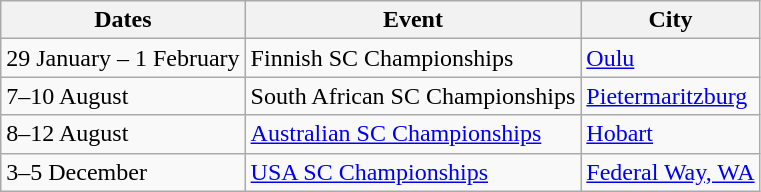<table class="wikitable">
<tr>
<th>Dates</th>
<th>Event</th>
<th>City</th>
</tr>
<tr>
<td>29 January – 1 February</td>
<td> Finnish SC Championships</td>
<td><a href='#'>Oulu</a></td>
</tr>
<tr>
<td>7–10 August</td>
<td> South African SC Championships</td>
<td><a href='#'>Pietermaritzburg</a></td>
</tr>
<tr>
<td>8–12 August</td>
<td> <a href='#'>Australian SC Championships</a></td>
<td><a href='#'>Hobart</a></td>
</tr>
<tr>
<td>3–5 December</td>
<td> <a href='#'>USA SC Championships</a></td>
<td><a href='#'>Federal Way, WA</a></td>
</tr>
</table>
